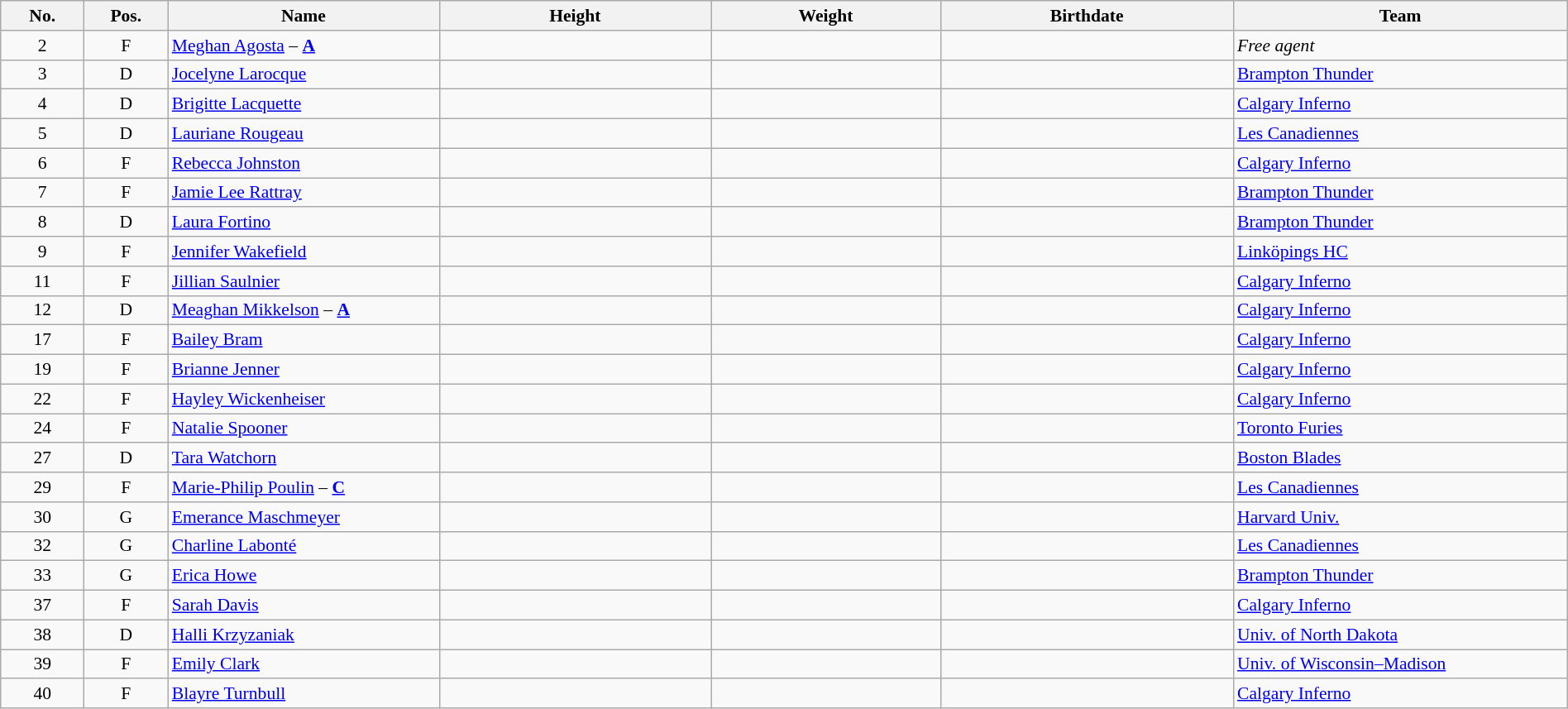<table width="100%" class="wikitable sortable" style="font-size: 90%; text-align: center;">
<tr>
<th style="width:  4%;">No.</th>
<th style="width:  4%;">Pos.</th>
<th style="width: 13%;">Name</th>
<th style="width: 13%;">Height</th>
<th style="width: 11%;">Weight</th>
<th style="width: 14%;">Birthdate</th>
<th style="width: 16%;">Team</th>
</tr>
<tr>
<td>2</td>
<td>F</td>
<td align=left><a href='#'>Meghan Agosta</a> – <strong><a href='#'>A</a></strong></td>
<td></td>
<td></td>
<td></td>
<td style="text-align:left;"><em>Free agent</em></td>
</tr>
<tr>
<td>3</td>
<td>D</td>
<td align=left><a href='#'>Jocelyne Larocque</a></td>
<td></td>
<td></td>
<td></td>
<td style="text-align:left;"> <a href='#'>Brampton Thunder</a></td>
</tr>
<tr>
<td>4</td>
<td>D</td>
<td align=left><a href='#'>Brigitte Lacquette</a></td>
<td></td>
<td></td>
<td></td>
<td style="text-align:left;"> <a href='#'>Calgary Inferno</a></td>
</tr>
<tr>
<td>5</td>
<td>D</td>
<td align=left><a href='#'>Lauriane Rougeau</a></td>
<td></td>
<td></td>
<td></td>
<td style="text-align:left;"> <a href='#'>Les Canadiennes</a></td>
</tr>
<tr>
<td>6</td>
<td>F</td>
<td align=left><a href='#'>Rebecca Johnston</a></td>
<td></td>
<td></td>
<td></td>
<td style="text-align:left;"> <a href='#'>Calgary Inferno</a></td>
</tr>
<tr>
<td>7</td>
<td>F</td>
<td align=left><a href='#'>Jamie Lee Rattray</a></td>
<td></td>
<td></td>
<td></td>
<td style="text-align:left;"> <a href='#'>Brampton Thunder</a></td>
</tr>
<tr>
<td>8</td>
<td>D</td>
<td align=left><a href='#'>Laura Fortino</a></td>
<td></td>
<td></td>
<td></td>
<td style="text-align:left;"> <a href='#'>Brampton Thunder</a></td>
</tr>
<tr>
<td>9</td>
<td>F</td>
<td align=left><a href='#'>Jennifer Wakefield</a></td>
<td></td>
<td></td>
<td></td>
<td style="text-align:left;"> <a href='#'>Linköpings HC</a></td>
</tr>
<tr>
<td>11</td>
<td>F</td>
<td align=left><a href='#'>Jillian Saulnier</a></td>
<td></td>
<td></td>
<td></td>
<td style="text-align:left;"> <a href='#'>Calgary Inferno</a></td>
</tr>
<tr>
<td>12</td>
<td>D</td>
<td align=left><a href='#'>Meaghan Mikkelson</a> – <strong><a href='#'>A</a></strong></td>
<td></td>
<td></td>
<td></td>
<td style="text-align:left;"> <a href='#'>Calgary Inferno</a></td>
</tr>
<tr>
<td>17</td>
<td>F</td>
<td align=left><a href='#'>Bailey Bram</a></td>
<td></td>
<td></td>
<td></td>
<td style="text-align:left;"> <a href='#'>Calgary Inferno</a></td>
</tr>
<tr>
<td>19</td>
<td>F</td>
<td align=left><a href='#'>Brianne Jenner</a></td>
<td></td>
<td></td>
<td></td>
<td style="text-align:left;"> <a href='#'>Calgary Inferno</a></td>
</tr>
<tr>
<td>22</td>
<td>F</td>
<td align=left><a href='#'>Hayley Wickenheiser</a></td>
<td></td>
<td></td>
<td></td>
<td style="text-align:left;"> <a href='#'>Calgary Inferno</a></td>
</tr>
<tr>
<td>24</td>
<td>F</td>
<td align=left><a href='#'>Natalie Spooner</a></td>
<td></td>
<td></td>
<td></td>
<td style="text-align:left;"> <a href='#'>Toronto Furies</a></td>
</tr>
<tr>
<td>27</td>
<td>D</td>
<td align=left><a href='#'>Tara Watchorn</a></td>
<td></td>
<td></td>
<td></td>
<td style="text-align:left;"> <a href='#'>Boston Blades</a></td>
</tr>
<tr>
<td>29</td>
<td>F</td>
<td align=left><a href='#'>Marie-Philip Poulin</a> – <strong><a href='#'>C</a></strong></td>
<td></td>
<td></td>
<td></td>
<td style="text-align:left;"> <a href='#'>Les Canadiennes</a></td>
</tr>
<tr>
<td>30</td>
<td>G</td>
<td align=left><a href='#'>Emerance Maschmeyer</a></td>
<td></td>
<td></td>
<td></td>
<td style="text-align:left;"> <a href='#'>Harvard Univ.</a></td>
</tr>
<tr>
<td>32</td>
<td>G</td>
<td align=left><a href='#'>Charline Labonté</a></td>
<td></td>
<td></td>
<td></td>
<td style="text-align:left;"> <a href='#'>Les Canadiennes</a></td>
</tr>
<tr>
<td>33</td>
<td>G</td>
<td align=left><a href='#'>Erica Howe</a></td>
<td></td>
<td></td>
<td></td>
<td style="text-align:left;"> <a href='#'>Brampton Thunder</a></td>
</tr>
<tr>
<td>37</td>
<td>F</td>
<td align=left><a href='#'>Sarah Davis</a></td>
<td></td>
<td></td>
<td></td>
<td style="text-align:left;"> <a href='#'>Calgary Inferno</a></td>
</tr>
<tr>
<td>38</td>
<td>D</td>
<td align=left><a href='#'>Halli Krzyzaniak</a></td>
<td></td>
<td></td>
<td></td>
<td style="text-align:left;"> <a href='#'>Univ. of North Dakota</a></td>
</tr>
<tr>
<td>39</td>
<td>F</td>
<td align=left><a href='#'>Emily Clark</a></td>
<td></td>
<td></td>
<td></td>
<td style="text-align:left;"> <a href='#'>Univ. of Wisconsin–Madison</a></td>
</tr>
<tr>
<td>40</td>
<td>F</td>
<td align=left><a href='#'>Blayre Turnbull</a></td>
<td></td>
<td></td>
<td></td>
<td style="text-align:left;"> <a href='#'>Calgary Inferno</a></td>
</tr>
</table>
